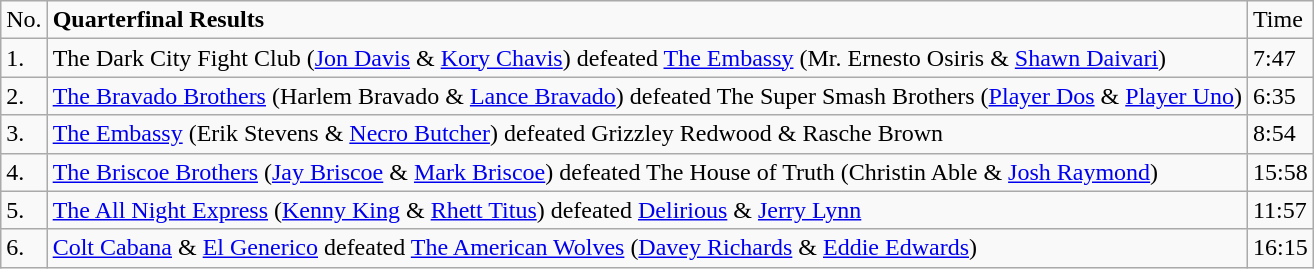<table class="wikitable">
<tr>
<td>No.</td>
<td><strong>Quarterfinal Results</strong></td>
<td>Time</td>
</tr>
<tr>
<td>1.</td>
<td>The Dark City Fight Club (<a href='#'>Jon Davis</a> & <a href='#'>Kory Chavis</a>) defeated <a href='#'>The Embassy</a> (Mr. Ernesto Osiris & <a href='#'>Shawn Daivari</a>)</td>
<td>7:47</td>
</tr>
<tr>
<td>2.</td>
<td><a href='#'>The Bravado Brothers</a> (Harlem Bravado & <a href='#'>Lance Bravado</a>) defeated The Super Smash Brothers (<a href='#'>Player Dos</a> & <a href='#'>Player Uno</a>)</td>
<td>6:35</td>
</tr>
<tr>
<td>3.</td>
<td><a href='#'>The Embassy</a> (Erik Stevens & <a href='#'>Necro Butcher</a>) defeated Grizzley Redwood & Rasche Brown</td>
<td>8:54</td>
</tr>
<tr>
<td>4.</td>
<td><a href='#'>The Briscoe Brothers</a> (<a href='#'>Jay Briscoe</a> & <a href='#'>Mark Briscoe</a>) defeated The House of Truth (Christin Able & <a href='#'>Josh Raymond</a>)</td>
<td>15:58</td>
</tr>
<tr>
<td>5.</td>
<td><a href='#'>The All Night Express</a> (<a href='#'>Kenny King</a> & <a href='#'>Rhett Titus</a>) defeated <a href='#'>Delirious</a> & <a href='#'>Jerry Lynn</a></td>
<td>11:57</td>
</tr>
<tr>
<td>6.</td>
<td><a href='#'>Colt Cabana</a> & <a href='#'>El Generico</a> defeated <a href='#'>The American Wolves</a> (<a href='#'>Davey Richards</a> & <a href='#'>Eddie Edwards</a>)</td>
<td>16:15</td>
</tr>
</table>
